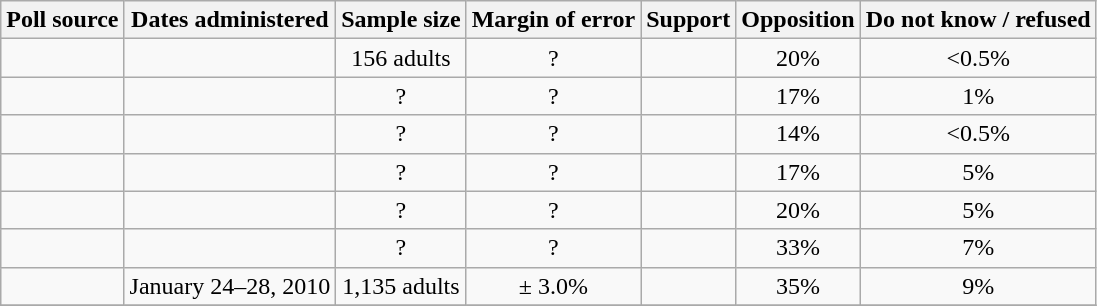<table class="wikitable" style="text-align: center">
<tr>
<th>Poll source</th>
<th>Dates administered</th>
<th>Sample size</th>
<th>Margin of error</th>
<th>Support</th>
<th>Opposition</th>
<th>Do not know / refused</th>
</tr>
<tr>
<td></td>
<td></td>
<td>156 adults</td>
<td>?</td>
<td></td>
<td>20%</td>
<td><0.5%</td>
</tr>
<tr>
<td></td>
<td></td>
<td>?</td>
<td>?</td>
<td></td>
<td>17%</td>
<td>1%</td>
</tr>
<tr>
<td></td>
<td></td>
<td>?</td>
<td>?</td>
<td></td>
<td>14%</td>
<td><0.5%</td>
</tr>
<tr>
<td></td>
<td></td>
<td>?</td>
<td>?</td>
<td></td>
<td>17%</td>
<td>5%</td>
</tr>
<tr>
<td></td>
<td></td>
<td>?</td>
<td>?</td>
<td></td>
<td>20%</td>
<td>5%</td>
</tr>
<tr>
<td></td>
<td></td>
<td>?</td>
<td>?</td>
<td></td>
<td>33%</td>
<td>7%</td>
</tr>
<tr>
<td></td>
<td>January 24–28, 2010</td>
<td>1,135 adults</td>
<td>± 3.0%</td>
<td></td>
<td>35%</td>
<td>9%</td>
</tr>
<tr>
</tr>
</table>
